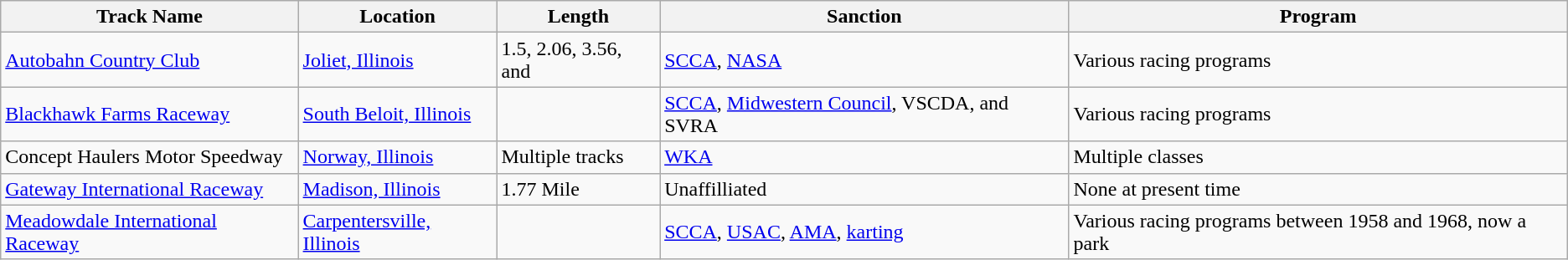<table class="wikitable">
<tr>
<th>Track Name</th>
<th>Location</th>
<th>Length</th>
<th>Sanction</th>
<th>Program</th>
</tr>
<tr>
<td><a href='#'>Autobahn Country Club</a></td>
<td><a href='#'>Joliet, Illinois</a></td>
<td>1.5, 2.06, 3.56, and </td>
<td><a href='#'>SCCA</a>, <a href='#'>NASA</a></td>
<td>Various racing programs</td>
</tr>
<tr>
<td><a href='#'>Blackhawk Farms Raceway</a></td>
<td><a href='#'>South Beloit, Illinois</a></td>
<td></td>
<td><a href='#'>SCCA</a>, <a href='#'>Midwestern Council</a>, VSCDA, and SVRA</td>
<td>Various racing programs</td>
</tr>
<tr>
<td>Concept Haulers Motor Speedway</td>
<td><a href='#'>Norway, Illinois</a></td>
<td>Multiple tracks</td>
<td><a href='#'>WKA</a></td>
<td>Multiple classes</td>
</tr>
<tr>
<td><a href='#'>Gateway International Raceway</a></td>
<td><a href='#'>Madison, Illinois</a></td>
<td>1.77 Mile</td>
<td>Unaffilliated</td>
<td>None at present time</td>
</tr>
<tr>
<td><a href='#'>Meadowdale International Raceway</a></td>
<td><a href='#'>Carpentersville, Illinois</a></td>
<td></td>
<td><a href='#'>SCCA</a>, <a href='#'>USAC</a>, <a href='#'>AMA</a>, <a href='#'>karting</a></td>
<td>Various racing programs between 1958 and 1968, now a park</td>
</tr>
</table>
